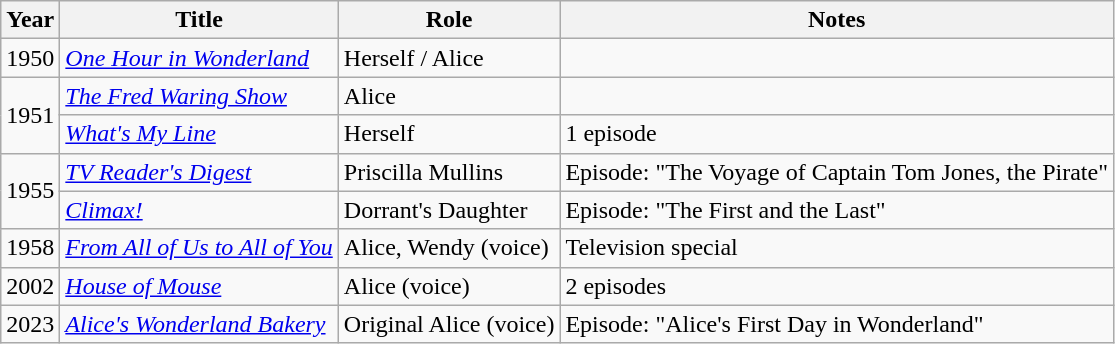<table class="wikitable sortable">
<tr>
<th>Year</th>
<th>Title</th>
<th>Role</th>
<th>Notes</th>
</tr>
<tr>
<td>1950</td>
<td><em><a href='#'>One Hour in Wonderland</a></em></td>
<td>Herself / Alice</td>
<td></td>
</tr>
<tr>
<td rowspan="2">1951</td>
<td><em><a href='#'>The Fred Waring Show</a></em></td>
<td>Alice</td>
<td></td>
</tr>
<tr>
<td><em><a href='#'>What's My Line</a></em></td>
<td>Herself</td>
<td>1 episode</td>
</tr>
<tr>
<td rowspan="2">1955</td>
<td><em><a href='#'>TV Reader's Digest</a></em></td>
<td>Priscilla Mullins</td>
<td>Episode: "The Voyage of Captain Tom Jones, the Pirate"</td>
</tr>
<tr>
<td><em><a href='#'>Climax!</a></em></td>
<td>Dorrant's Daughter</td>
<td>Episode: "The First and the Last"</td>
</tr>
<tr>
<td>1958</td>
<td><em><a href='#'>From All of Us to All of You</a></em></td>
<td>Alice, Wendy (voice)</td>
<td>Television special</td>
</tr>
<tr>
<td>2002</td>
<td><em><a href='#'>House of Mouse</a></em></td>
<td>Alice (voice)</td>
<td>2 episodes</td>
</tr>
<tr>
<td>2023</td>
<td><em><a href='#'>Alice's Wonderland Bakery</a></em></td>
<td>Original Alice (voice)</td>
<td>Episode: "Alice's First Day in Wonderland"</td>
</tr>
</table>
